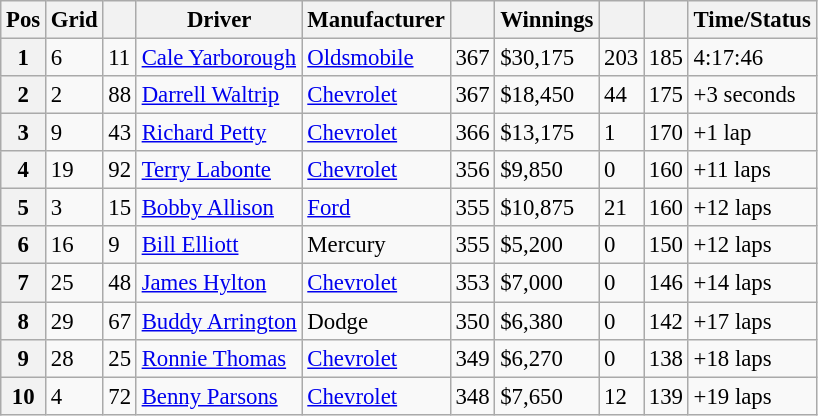<table class="sortable wikitable" style="font-size:95%">
<tr>
<th>Pos</th>
<th>Grid</th>
<th></th>
<th>Driver</th>
<th>Manufacturer</th>
<th></th>
<th>Winnings</th>
<th></th>
<th></th>
<th>Time/Status</th>
</tr>
<tr>
<th>1</th>
<td>6</td>
<td>11</td>
<td><a href='#'>Cale Yarborough</a></td>
<td><a href='#'>Oldsmobile</a></td>
<td>367</td>
<td>$30,175</td>
<td>203</td>
<td>185</td>
<td>4:17:46</td>
</tr>
<tr>
<th>2</th>
<td>2</td>
<td>88</td>
<td><a href='#'>Darrell Waltrip</a></td>
<td><a href='#'>Chevrolet</a></td>
<td>367</td>
<td>$18,450</td>
<td>44</td>
<td>175</td>
<td>+3 seconds</td>
</tr>
<tr>
<th>3</th>
<td>9</td>
<td>43</td>
<td><a href='#'>Richard Petty</a></td>
<td><a href='#'>Chevrolet</a></td>
<td>366</td>
<td>$13,175</td>
<td>1</td>
<td>170</td>
<td>+1 lap</td>
</tr>
<tr>
<th>4</th>
<td>19</td>
<td>92</td>
<td><a href='#'>Terry Labonte</a></td>
<td><a href='#'>Chevrolet</a></td>
<td>356</td>
<td>$9,850</td>
<td>0</td>
<td>160</td>
<td>+11 laps</td>
</tr>
<tr>
<th>5</th>
<td>3</td>
<td>15</td>
<td><a href='#'>Bobby Allison</a></td>
<td><a href='#'>Ford</a></td>
<td>355</td>
<td>$10,875</td>
<td>21</td>
<td>160</td>
<td>+12 laps</td>
</tr>
<tr>
<th>6</th>
<td>16</td>
<td>9</td>
<td><a href='#'>Bill Elliott</a></td>
<td>Mercury</td>
<td>355</td>
<td>$5,200</td>
<td>0</td>
<td>150</td>
<td>+12 laps</td>
</tr>
<tr>
<th>7</th>
<td>25</td>
<td>48</td>
<td><a href='#'>James Hylton</a></td>
<td><a href='#'>Chevrolet</a></td>
<td>353</td>
<td>$7,000</td>
<td>0</td>
<td>146</td>
<td>+14 laps</td>
</tr>
<tr>
<th>8</th>
<td>29</td>
<td>67</td>
<td><a href='#'>Buddy Arrington</a></td>
<td>Dodge</td>
<td>350</td>
<td>$6,380</td>
<td>0</td>
<td>142</td>
<td>+17 laps</td>
</tr>
<tr>
<th>9</th>
<td>28</td>
<td>25</td>
<td><a href='#'>Ronnie Thomas</a></td>
<td><a href='#'>Chevrolet</a></td>
<td>349</td>
<td>$6,270</td>
<td>0</td>
<td>138</td>
<td>+18 laps</td>
</tr>
<tr>
<th>10</th>
<td>4</td>
<td>72</td>
<td><a href='#'>Benny Parsons</a></td>
<td><a href='#'>Chevrolet</a></td>
<td>348</td>
<td>$7,650</td>
<td>12</td>
<td>139</td>
<td>+19 laps</td>
</tr>
</table>
